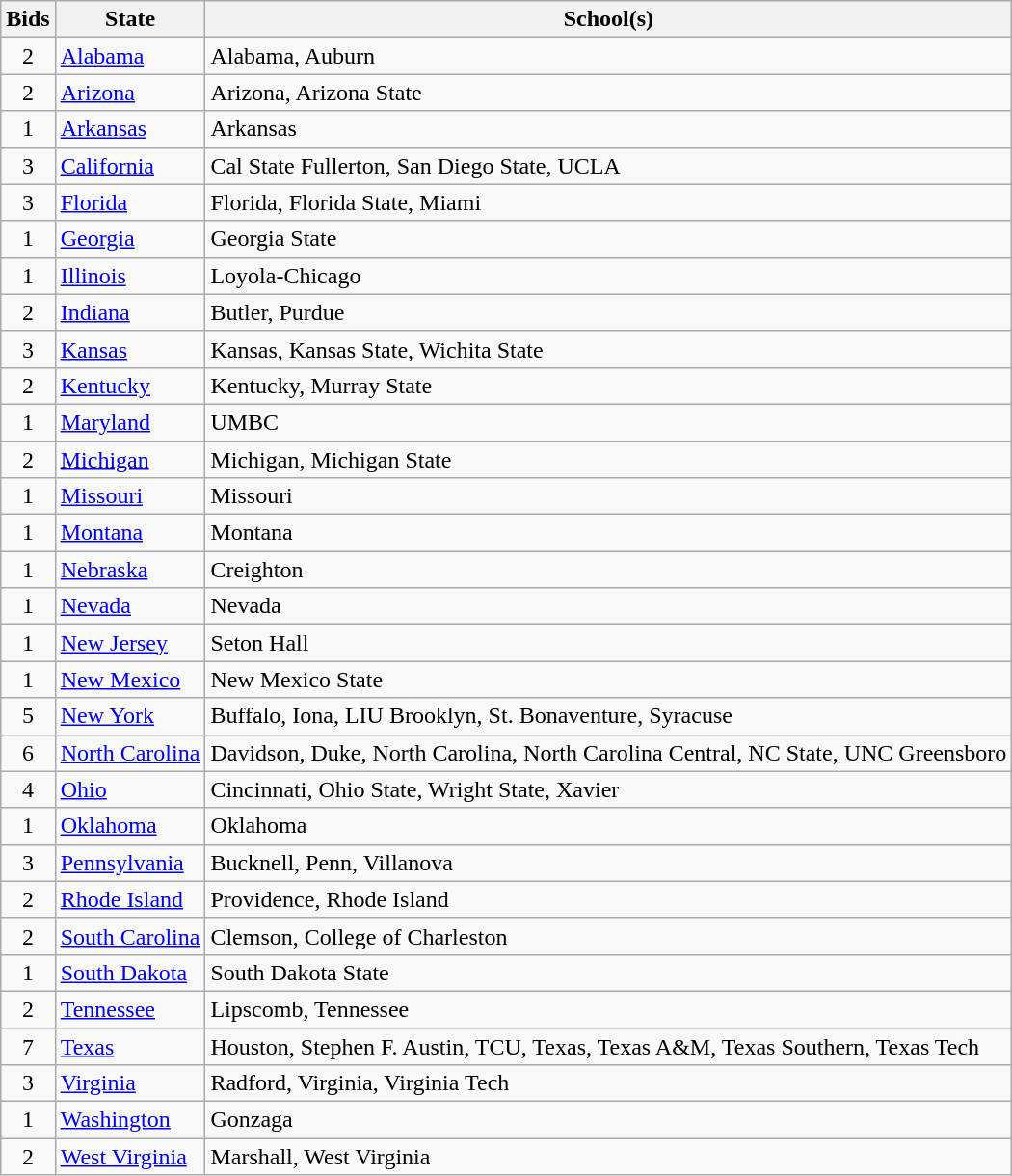<table class="wikitable sortable">
<tr>
<th>Bids</th>
<th>State</th>
<th>School(s)</th>
</tr>
<tr>
<td align="center">2</td>
<td><a href='#'>Alabama</a></td>
<td>Alabama, Auburn</td>
</tr>
<tr>
<td align="center">2</td>
<td><a href='#'>Arizona</a></td>
<td>Arizona, Arizona State</td>
</tr>
<tr>
<td align="center">1</td>
<td><a href='#'>Arkansas</a></td>
<td>Arkansas</td>
</tr>
<tr>
<td align="center">3</td>
<td><a href='#'>California</a></td>
<td>Cal State Fullerton, San Diego State, UCLA</td>
</tr>
<tr>
<td align="center">3</td>
<td><a href='#'>Florida</a></td>
<td>Florida, Florida State, Miami</td>
</tr>
<tr>
<td align="center">1</td>
<td><a href='#'>Georgia</a></td>
<td>Georgia State</td>
</tr>
<tr>
<td align="center">1</td>
<td><a href='#'>Illinois</a></td>
<td>Loyola-Chicago</td>
</tr>
<tr>
<td align="center">2</td>
<td><a href='#'>Indiana</a></td>
<td>Butler, Purdue</td>
</tr>
<tr>
<td align="center">3</td>
<td><a href='#'>Kansas</a></td>
<td>Kansas, Kansas State, Wichita State</td>
</tr>
<tr>
<td align="center">2</td>
<td><a href='#'>Kentucky</a></td>
<td>Kentucky, Murray State</td>
</tr>
<tr>
<td align="center">1</td>
<td><a href='#'>Maryland</a></td>
<td>UMBC</td>
</tr>
<tr>
<td align="center">2</td>
<td><a href='#'>Michigan</a></td>
<td>Michigan, Michigan State</td>
</tr>
<tr>
<td align="center">1</td>
<td><a href='#'>Missouri</a></td>
<td>Missouri</td>
</tr>
<tr>
<td align="center">1</td>
<td><a href='#'>Montana</a></td>
<td>Montana</td>
</tr>
<tr>
<td align="center">1</td>
<td><a href='#'>Nebraska</a></td>
<td>Creighton</td>
</tr>
<tr>
<td align="center">1</td>
<td><a href='#'>Nevada</a></td>
<td>Nevada</td>
</tr>
<tr>
<td align="center">1</td>
<td><a href='#'>New Jersey</a></td>
<td>Seton Hall</td>
</tr>
<tr>
<td align="center">1</td>
<td><a href='#'>New Mexico</a></td>
<td>New Mexico State</td>
</tr>
<tr>
<td align="center">5</td>
<td><a href='#'>New York</a></td>
<td>Buffalo, Iona, LIU Brooklyn, St. Bonaventure, Syracuse</td>
</tr>
<tr>
<td align="center">6</td>
<td><a href='#'>North Carolina</a></td>
<td>Davidson, Duke, North Carolina, North Carolina Central, NC State, UNC Greensboro</td>
</tr>
<tr>
<td align="center">4</td>
<td><a href='#'>Ohio</a></td>
<td>Cincinnati, Ohio State, Wright State, Xavier</td>
</tr>
<tr>
<td align="center">1</td>
<td><a href='#'>Oklahoma</a></td>
<td>Oklahoma</td>
</tr>
<tr>
<td align="center">3</td>
<td><a href='#'>Pennsylvania</a></td>
<td>Bucknell, Penn, Villanova</td>
</tr>
<tr>
<td align="center">2</td>
<td><a href='#'>Rhode Island</a></td>
<td>Providence, Rhode Island</td>
</tr>
<tr>
<td align="center">2</td>
<td><a href='#'>South Carolina</a></td>
<td>Clemson, College of Charleston</td>
</tr>
<tr>
<td align="center">1</td>
<td><a href='#'>South Dakota</a></td>
<td>South Dakota State</td>
</tr>
<tr>
<td align="center">2</td>
<td><a href='#'>Tennessee</a></td>
<td>Lipscomb, Tennessee</td>
</tr>
<tr>
<td align="center">7</td>
<td><a href='#'>Texas</a></td>
<td>Houston, Stephen F. Austin, TCU, Texas, Texas A&M, Texas Southern, Texas Tech</td>
</tr>
<tr>
<td align="center">3</td>
<td><a href='#'>Virginia</a></td>
<td>Radford, Virginia, Virginia Tech</td>
</tr>
<tr>
<td align="center">1</td>
<td><a href='#'>Washington</a></td>
<td>Gonzaga</td>
</tr>
<tr>
<td align="center">2</td>
<td><a href='#'>West Virginia</a></td>
<td>Marshall, West Virginia</td>
</tr>
</table>
